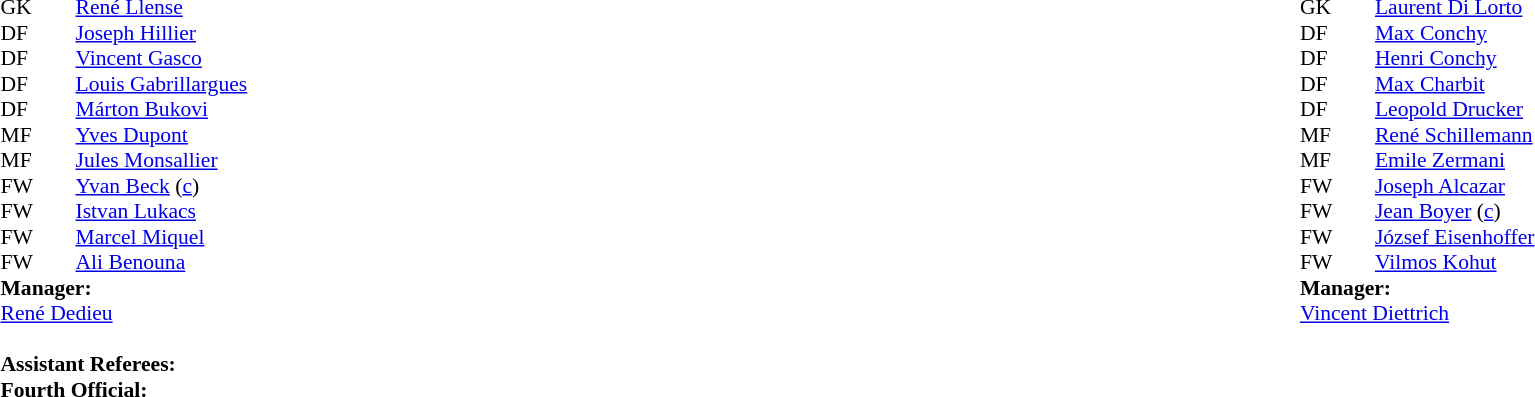<table width=100%>
<tr>
<td valign="top" width="50%"><br><table style=font-size:90% cellspacing=0 cellpadding=0>
<tr>
<td colspan="4"></td>
</tr>
<tr>
<th width=25></th>
<th width=25></th>
</tr>
<tr>
<td>GK</td>
<td><strong></strong></td>
<td> <a href='#'>René Llense</a></td>
</tr>
<tr>
<td>DF</td>
<td><strong></strong></td>
<td> <a href='#'>Joseph Hillier</a></td>
</tr>
<tr>
<td>DF</td>
<td><strong></strong></td>
<td> <a href='#'>Vincent Gasco</a></td>
</tr>
<tr>
<td>DF</td>
<td><strong></strong></td>
<td> <a href='#'>Louis Gabrillargues</a></td>
</tr>
<tr>
<td>DF</td>
<td><strong></strong></td>
<td> <a href='#'>Márton Bukovi</a></td>
</tr>
<tr>
<td>MF</td>
<td><strong></strong></td>
<td> <a href='#'>Yves Dupont</a></td>
</tr>
<tr>
<td>MF</td>
<td><strong></strong></td>
<td> <a href='#'>Jules Monsallier</a></td>
</tr>
<tr>
<td>FW</td>
<td><strong></strong></td>
<td>  <a href='#'>Yvan Beck</a> (<a href='#'>c</a>)</td>
</tr>
<tr>
<td>FW</td>
<td><strong></strong></td>
<td> <a href='#'>Istvan Lukacs</a></td>
</tr>
<tr>
<td>FW</td>
<td><strong></strong></td>
<td> <a href='#'>Marcel Miquel</a></td>
</tr>
<tr>
<td>FW</td>
<td><strong></strong></td>
<td> <a href='#'>Ali Benouna</a></td>
</tr>
<tr>
<td colspan=3><strong>Manager:</strong></td>
</tr>
<tr>
<td colspan=4> <a href='#'>René Dedieu</a><br><br><strong>Assistant Referees:</strong><br>
<strong>Fourth Official:</strong><br></td>
</tr>
</table>
</td>
<td valign="top" width="50%"><br><table style="font-size: 90%" cellspacing="0" cellpadding="0" align=center>
<tr>
<td colspan="4"></td>
</tr>
<tr>
<th width=25></th>
<th width=25></th>
</tr>
<tr>
<td>GK</td>
<td><strong></strong></td>
<td> <a href='#'>Laurent Di Lorto</a></td>
</tr>
<tr>
<td>DF</td>
<td><strong></strong></td>
<td> <a href='#'>Max Conchy</a></td>
</tr>
<tr>
<td>DF</td>
<td><strong></strong></td>
<td> <a href='#'>Henri Conchy</a></td>
</tr>
<tr>
<td>DF</td>
<td><strong></strong></td>
<td> <a href='#'>Max Charbit</a></td>
</tr>
<tr>
<td>DF</td>
<td><strong></strong></td>
<td> <a href='#'>Leopold Drucker</a></td>
</tr>
<tr>
<td>MF</td>
<td><strong></strong></td>
<td> <a href='#'>René Schillemann</a></td>
</tr>
<tr>
<td>MF</td>
<td><strong></strong></td>
<td> <a href='#'>Emile Zermani</a></td>
</tr>
<tr>
<td>FW</td>
<td><strong></strong></td>
<td> <a href='#'>Joseph Alcazar</a></td>
</tr>
<tr>
<td>FW</td>
<td><strong></strong></td>
<td> <a href='#'>Jean Boyer</a> (<a href='#'>c</a>)</td>
</tr>
<tr>
<td>FW</td>
<td><strong></strong></td>
<td> <a href='#'>József Eisenhoffer</a></td>
</tr>
<tr>
<td>FW</td>
<td><strong></strong></td>
<td> <a href='#'>Vilmos Kohut</a></td>
</tr>
<tr>
<td colspan=3><strong>Manager:</strong></td>
</tr>
<tr>
<td colspan=4> <a href='#'>Vincent Diettrich</a></td>
</tr>
</table>
</td>
</tr>
</table>
